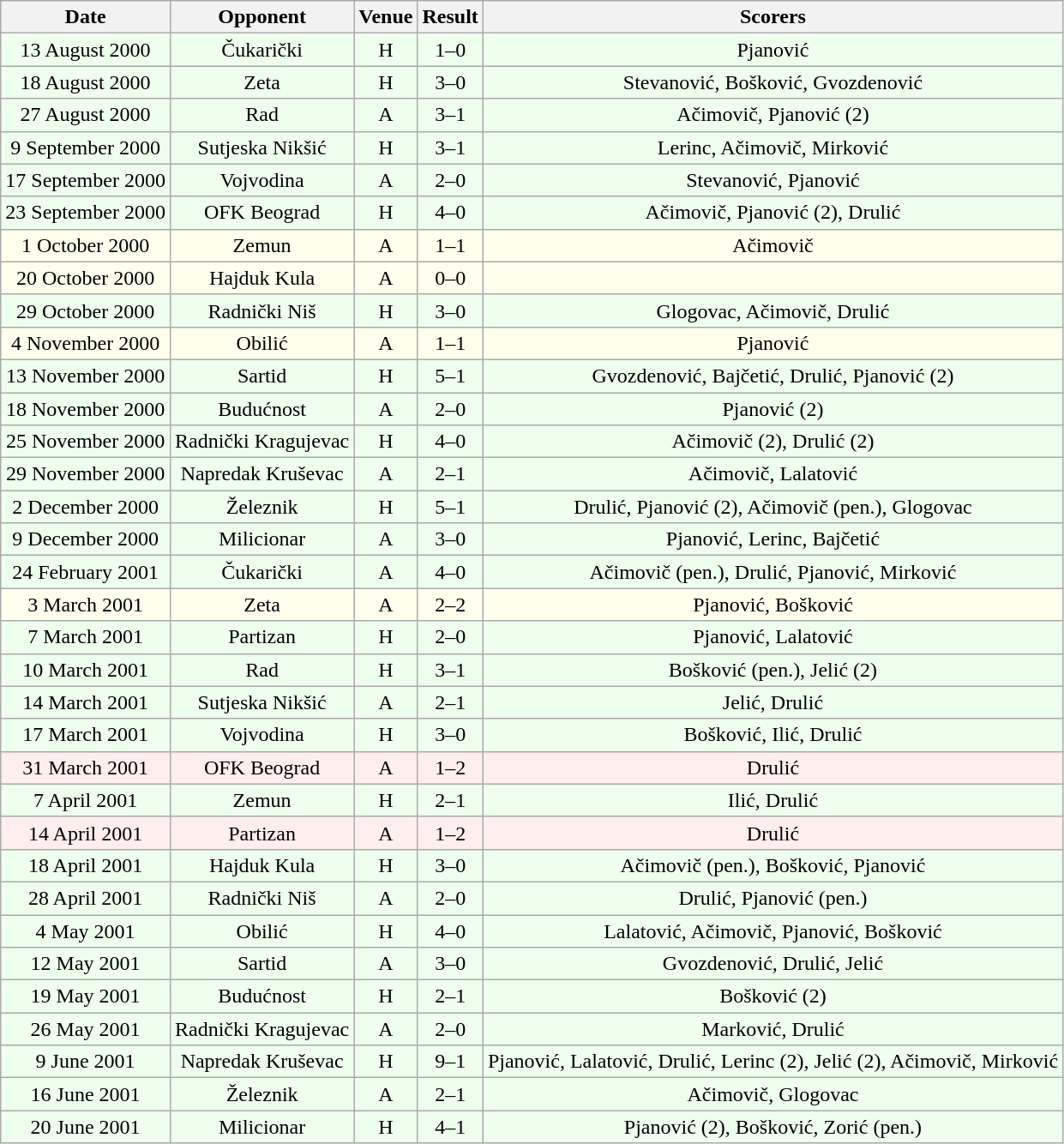<table class="wikitable sortable" style="font-size:100%; text-align:center">
<tr>
<th>Date</th>
<th>Opponent</th>
<th>Venue</th>
<th>Result</th>
<th>Scorers</th>
</tr>
<tr bgcolor = "#EEFFEE">
<td>13 August 2000</td>
<td>Čukarički</td>
<td>H</td>
<td>1–0</td>
<td>Pjanović</td>
</tr>
<tr bgcolor = "#EEFFEE">
<td>18 August 2000</td>
<td>Zeta</td>
<td>H</td>
<td>3–0</td>
<td>Stevanović, Bošković, Gvozdenović</td>
</tr>
<tr bgcolor = "#EEFFEE">
<td>27 August 2000</td>
<td>Rad</td>
<td>A</td>
<td>3–1</td>
<td>Ačimovič, Pjanović (2)</td>
</tr>
<tr bgcolor = "#EEFFEE">
<td>9 September 2000</td>
<td>Sutjeska Nikšić</td>
<td>H</td>
<td>3–1</td>
<td>Lerinc, Ačimovič, Mirković</td>
</tr>
<tr bgcolor = "#EEFFEE">
<td>17 September 2000</td>
<td>Vojvodina</td>
<td>A</td>
<td>2–0</td>
<td>Stevanović, Pjanović</td>
</tr>
<tr bgcolor = "#EEFFEE">
<td>23 September 2000</td>
<td>OFK Beograd</td>
<td>H</td>
<td>4–0</td>
<td>Ačimovič, Pjanović (2), Drulić</td>
</tr>
<tr bgcolor = "#FFFFEE">
<td>1 October 2000</td>
<td>Zemun</td>
<td>A</td>
<td>1–1</td>
<td>Ačimovič</td>
</tr>
<tr bgcolor = "#FFFFEE">
<td>20 October 2000</td>
<td>Hajduk Kula</td>
<td>A</td>
<td>0–0</td>
<td></td>
</tr>
<tr bgcolor = "#EEFFEE">
<td>29 October 2000</td>
<td>Radnički Niš</td>
<td>H</td>
<td>3–0</td>
<td>Glogovac, Ačimovič, Drulić</td>
</tr>
<tr bgcolor = "#FFFFEE">
<td>4 November 2000</td>
<td>Obilić</td>
<td>A</td>
<td>1–1</td>
<td>Pjanović</td>
</tr>
<tr bgcolor = "#EEFFEE">
<td>13 November 2000</td>
<td>Sartid</td>
<td>H</td>
<td>5–1</td>
<td>Gvozdenović, Bajčetić, Drulić, Pjanović (2)</td>
</tr>
<tr bgcolor = "#EEFFEE">
<td>18 November 2000</td>
<td>Budućnost</td>
<td>A</td>
<td>2–0</td>
<td>Pjanović (2)</td>
</tr>
<tr bgcolor = "#EEFFEE">
<td>25 November 2000</td>
<td>Radnički Kragujevac</td>
<td>H</td>
<td>4–0</td>
<td>Ačimovič (2), Drulić (2)</td>
</tr>
<tr bgcolor = "#EEFFEE">
<td>29 November 2000</td>
<td>Napredak Kruševac</td>
<td>A</td>
<td>2–1</td>
<td>Ačimovič, Lalatović</td>
</tr>
<tr bgcolor = "#EEFFEE">
<td>2 December 2000</td>
<td>Železnik</td>
<td>H</td>
<td>5–1</td>
<td>Drulić, Pjanović (2), Ačimovič (pen.), Glogovac</td>
</tr>
<tr bgcolor = "#EEFFEE">
<td>9 December 2000</td>
<td>Milicionar</td>
<td>A</td>
<td>3–0</td>
<td>Pjanović, Lerinc, Bajčetić</td>
</tr>
<tr bgcolor = "#EEFFEE">
<td>24 February 2001</td>
<td>Čukarički</td>
<td>A</td>
<td>4–0</td>
<td>Ačimovič (pen.), Drulić, Pjanović, Mirković</td>
</tr>
<tr bgcolor = "#FFFFEE">
<td>3 March 2001</td>
<td>Zeta</td>
<td>A</td>
<td>2–2</td>
<td>Pjanović, Bošković</td>
</tr>
<tr bgcolor = "#EEFFEE">
<td>7 March 2001</td>
<td>Partizan</td>
<td>H</td>
<td>2–0</td>
<td>Pjanović, Lalatović</td>
</tr>
<tr bgcolor = "#EEFFEE">
<td>10 March 2001</td>
<td>Rad</td>
<td>H</td>
<td>3–1</td>
<td>Bošković (pen.), Jelić (2)</td>
</tr>
<tr bgcolor = "#EEFFEE">
<td>14 March 2001</td>
<td>Sutjeska Nikšić</td>
<td>A</td>
<td>2–1</td>
<td>Jelić, Drulić</td>
</tr>
<tr bgcolor = "#EEFFEE">
<td>17 March 2001</td>
<td>Vojvodina</td>
<td>H</td>
<td>3–0</td>
<td>Bošković, Ilić, Drulić</td>
</tr>
<tr bgcolor = "#FFEEEE">
<td>31 March 2001</td>
<td>OFK Beograd</td>
<td>A</td>
<td>1–2</td>
<td>Drulić</td>
</tr>
<tr bgcolor = "#EEFFEE">
<td>7 April 2001</td>
<td>Zemun</td>
<td>H</td>
<td>2–1</td>
<td>Ilić, Drulić</td>
</tr>
<tr bgcolor = "#FFEEEE">
<td>14 April 2001</td>
<td>Partizan</td>
<td>A</td>
<td>1–2</td>
<td>Drulić</td>
</tr>
<tr bgcolor = "#EEFFEE">
<td>18 April 2001</td>
<td>Hajduk Kula</td>
<td>H</td>
<td>3–0</td>
<td>Ačimovič (pen.), Bošković, Pjanović</td>
</tr>
<tr bgcolor = "#EEFFEE">
<td>28 April 2001</td>
<td>Radnički Niš</td>
<td>A</td>
<td>2–0</td>
<td>Drulić, Pjanović (pen.)</td>
</tr>
<tr bgcolor = "#EEFFEE">
<td>4 May 2001</td>
<td>Obilić</td>
<td>H</td>
<td>4–0</td>
<td>Lalatović, Ačimovič, Pjanović, Bošković</td>
</tr>
<tr bgcolor = "#EEFFEE">
<td>12 May 2001</td>
<td>Sartid</td>
<td>A</td>
<td>3–0</td>
<td>Gvozdenović, Drulić, Jelić</td>
</tr>
<tr bgcolor = "#EEFFEE">
<td>19 May 2001</td>
<td>Budućnost</td>
<td>H</td>
<td>2–1</td>
<td>Bošković (2)</td>
</tr>
<tr bgcolor = "#EEFFEE">
<td>26 May 2001</td>
<td>Radnički Kragujevac</td>
<td>A</td>
<td>2–0</td>
<td>Marković, Drulić</td>
</tr>
<tr bgcolor = "#EEFFEE">
<td>9 June 2001</td>
<td>Napredak Kruševac</td>
<td>H</td>
<td>9–1</td>
<td>Pjanović, Lalatović, Drulić, Lerinc (2), Jelić (2), Ačimovič, Mirković</td>
</tr>
<tr bgcolor = "#EEFFEE">
<td>16 June 2001</td>
<td>Železnik</td>
<td>A</td>
<td>2–1</td>
<td>Ačimovič, Glogovac</td>
</tr>
<tr bgcolor = "#EEFFEE">
<td>20 June 2001</td>
<td>Milicionar</td>
<td>H</td>
<td>4–1</td>
<td>Pjanović (2), Bošković, Zorić (pen.)</td>
</tr>
</table>
